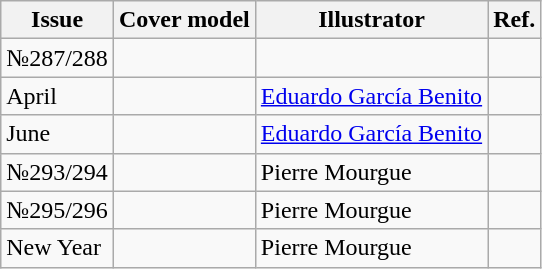<table class="wikitable">
<tr>
<th>Issue</th>
<th>Cover model</th>
<th>Illustrator</th>
<th>Ref.</th>
</tr>
<tr>
<td>№287/288</td>
<td></td>
<td></td>
<td></td>
</tr>
<tr>
<td>April</td>
<td></td>
<td><a href='#'>Eduardo García Benito</a></td>
<td></td>
</tr>
<tr>
<td>June</td>
<td></td>
<td><a href='#'>Eduardo García Benito</a></td>
<td></td>
</tr>
<tr>
<td>№293/294</td>
<td></td>
<td>Pierre Mourgue</td>
<td></td>
</tr>
<tr>
<td>№295/296</td>
<td></td>
<td>Pierre Mourgue</td>
<td></td>
</tr>
<tr>
<td>New Year</td>
<td></td>
<td>Pierre Mourgue</td>
<td></td>
</tr>
</table>
